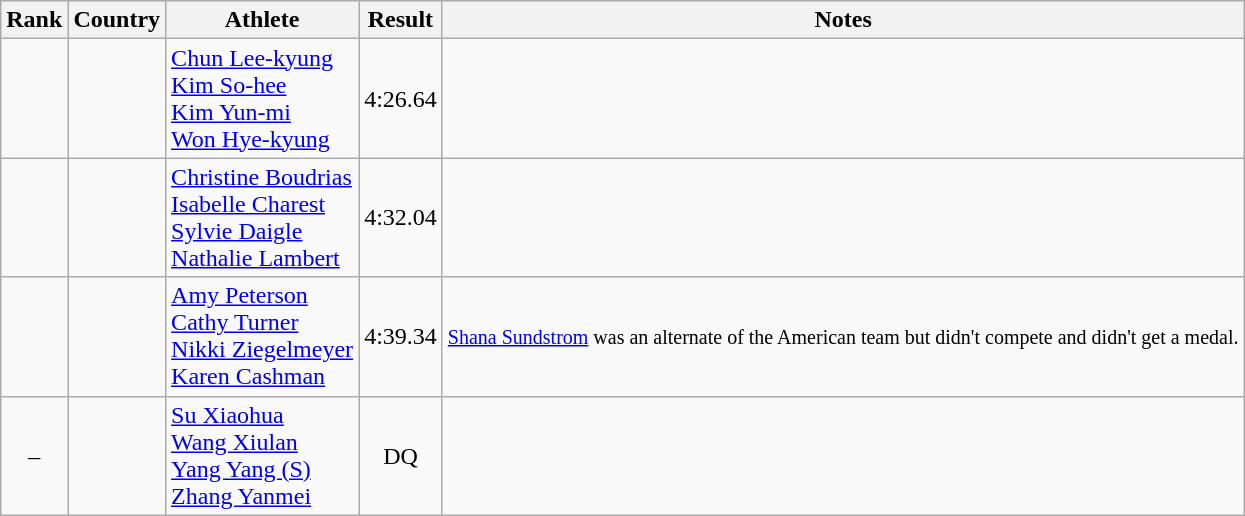<table class="wikitable" style="text-align:center">
<tr>
<th>Rank</th>
<th>Country</th>
<th>Athlete</th>
<th>Result</th>
<th>Notes</th>
</tr>
<tr>
<td></td>
<td align=left></td>
<td align=left><a href='#'>Chun Lee-kyung</a> <br> <a href='#'>Kim So-hee</a> <br> <a href='#'>Kim Yun-mi</a> <br> <a href='#'>Won Hye-kyung</a></td>
<td>4:26.64</td>
<td></td>
</tr>
<tr>
<td></td>
<td align=left></td>
<td align=left><a href='#'>Christine Boudrias</a> <br> <a href='#'>Isabelle Charest</a> <br> <a href='#'>Sylvie Daigle</a> <br> <a href='#'>Nathalie Lambert</a></td>
<td>4:32.04</td>
<td></td>
</tr>
<tr>
<td></td>
<td align=left></td>
<td align=left><a href='#'>Amy Peterson</a> <br> <a href='#'>Cathy Turner</a> <br> <a href='#'>Nikki Ziegelmeyer</a> <br> <a href='#'>Karen Cashman</a></td>
<td>4:39.34</td>
<td><small><a href='#'>Shana Sundstrom</a> was an alternate of the American team but didn't compete and didn't get a medal.</small></td>
</tr>
<tr>
<td>–</td>
<td align=left></td>
<td align=left><a href='#'>Su Xiaohua</a> <br> <a href='#'>Wang Xiulan</a> <br> <a href='#'>Yang Yang (S)</a> <br> <a href='#'>Zhang Yanmei</a></td>
<td>DQ</td>
<td></td>
</tr>
</table>
